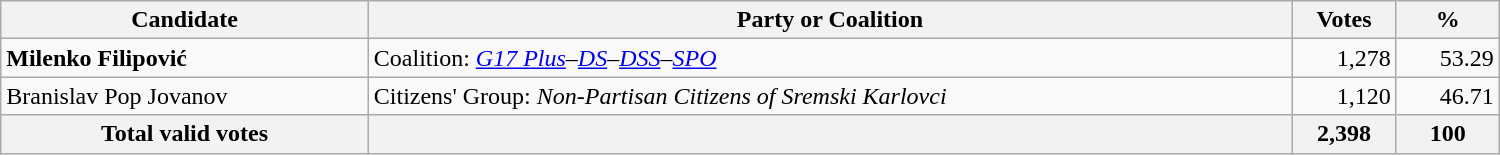<table style="width:1000px;" class="wikitable">
<tr>
<th>Candidate</th>
<th>Party or Coalition</th>
<th>Votes</th>
<th>%</th>
</tr>
<tr>
<td align="left"><strong>Milenko Filipović</strong></td>
<td align="left">Coalition: <em><a href='#'>G17 Plus</a>–<a href='#'>DS</a>–<a href='#'>DSS</a>–<a href='#'>SPO</a></em></td>
<td align="right">1,278</td>
<td align="right">53.29</td>
</tr>
<tr>
<td align="left">Branislav Pop Jovanov</td>
<td align="left">Citizens' Group: <em>Non-Partisan Citizens of Sremski Karlovci</td>
<td align="right">1,120</td>
<td align="right">46.71</td>
</tr>
<tr>
<th align="left">Total valid votes</th>
<th align="left"></th>
<th align="right">2,398</th>
<th align="right">100</th>
</tr>
</table>
